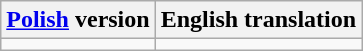<table class="wikitable">
<tr>
<th><a href='#'>Polish</a> version</th>
<th>English translation</th>
</tr>
<tr style="vertical-align:top; white-space:nowrap;">
<td></td>
<td></td>
</tr>
</table>
